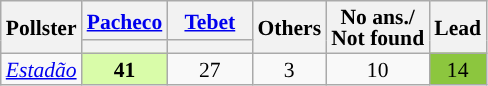<table class="wikitable sortable" style="text-align:center;font-size:90%;line-height:14px;">
<tr>
<th rowspan="2">Pollster</th>
<th class="unsortable" style="width:50px;"><a href='#'>Pacheco</a><br></th>
<th class="unsortable" style="width:50px;"><a href='#'>Tebet</a><br></th>
<th rowspan="2" class="unsortable">Others</th>
<th rowspan="2" class="unsortable">No ans./<br>Not found</th>
<th rowspan="2" data-sort-type="number">Lead</th>
</tr>
<tr>
<th data-sort-type="number" class="sortable" style="background:"></th>
<th data-sort-type="number" class="sortable" style="background:"></th>
</tr>
<tr>
<td><em><a href='#'>Estadão</a></em></td>
<td style="background:#D9FCA9;"><strong>41</strong></td>
<td>27</td>
<td>3</td>
<td>10</td>
<td style="background:#8CC63E;">14</td>
</tr>
</table>
